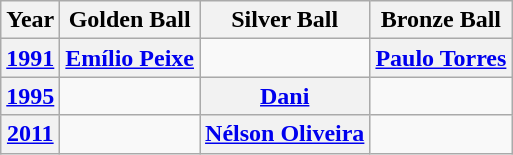<table class="wikitable" style="text-align: center;">
<tr>
<th>Year</th>
<th>Golden Ball</th>
<th>Silver Ball</th>
<th>Bronze Ball</th>
</tr>
<tr>
<th><a href='#'>1991</a></th>
<th><a href='#'>Emílio Peixe</a></th>
<td></td>
<th><a href='#'>Paulo Torres</a></th>
</tr>
<tr>
<th><a href='#'>1995</a></th>
<td></td>
<th><a href='#'>Dani</a></th>
<td></td>
</tr>
<tr>
<th><a href='#'>2011</a></th>
<td></td>
<th><a href='#'>Nélson Oliveira</a></th>
<td></td>
</tr>
</table>
